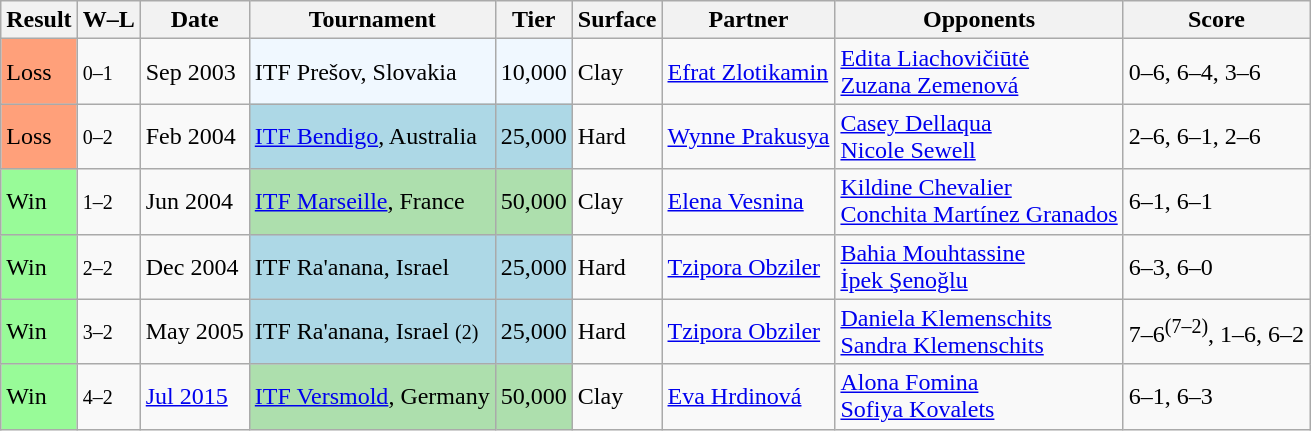<table class="sortable wikitable">
<tr>
<th>Result</th>
<th class="unsortable">W–L</th>
<th>Date</th>
<th>Tournament</th>
<th>Tier</th>
<th>Surface</th>
<th>Partner</th>
<th>Opponents</th>
<th class="unsortable">Score</th>
</tr>
<tr>
<td bgcolor=ffa07a>Loss</td>
<td><small>0–1</small></td>
<td>Sep 2003</td>
<td style="background:#f0f8ff;">ITF Prešov, Slovakia</td>
<td style="background:#f0f8ff;">10,000</td>
<td>Clay</td>
<td> <a href='#'>Efrat Zlotikamin</a></td>
<td> <a href='#'>Edita Liachovičiūtė</a> <br>  <a href='#'>Zuzana Zemenová</a></td>
<td>0–6, 6–4, 3–6</td>
</tr>
<tr>
<td bgcolor=ffa07a>Loss</td>
<td><small>0–2</small></td>
<td>Feb 2004</td>
<td style="background:lightblue;"><a href='#'>ITF Bendigo</a>, Australia</td>
<td style="background:lightblue;">25,000</td>
<td>Hard</td>
<td> <a href='#'>Wynne Prakusya</a></td>
<td> <a href='#'>Casey Dellaqua</a> <br>  <a href='#'>Nicole Sewell</a></td>
<td>2–6, 6–1, 2–6</td>
</tr>
<tr>
<td style="background:#98fb98;">Win</td>
<td><small>1–2</small></td>
<td>Jun 2004</td>
<td style="background:#addfad;"><a href='#'>ITF Marseille</a>, France</td>
<td style="background:#addfad;">50,000</td>
<td>Clay</td>
<td> <a href='#'>Elena Vesnina</a></td>
<td> <a href='#'>Kildine Chevalier</a> <br>  <a href='#'>Conchita Martínez Granados</a></td>
<td>6–1, 6–1</td>
</tr>
<tr>
<td style="background:#98fb98;">Win</td>
<td><small>2–2</small></td>
<td>Dec 2004</td>
<td style="background:lightblue;">ITF Ra'anana, Israel</td>
<td style="background:lightblue;">25,000</td>
<td>Hard</td>
<td> <a href='#'>Tzipora Obziler</a></td>
<td> <a href='#'>Bahia Mouhtassine</a> <br>  <a href='#'>İpek Şenoğlu</a></td>
<td>6–3, 6–0</td>
</tr>
<tr>
<td style="background:#98fb98;">Win</td>
<td><small>3–2</small></td>
<td>May 2005</td>
<td style="background:lightblue;">ITF Ra'anana, Israel <small>(2)</small></td>
<td style="background:lightblue;">25,000</td>
<td>Hard</td>
<td> <a href='#'>Tzipora Obziler</a></td>
<td> <a href='#'>Daniela Klemenschits</a> <br>  <a href='#'>Sandra Klemenschits</a></td>
<td>7–6<sup>(7–2)</sup>, 1–6, 6–2</td>
</tr>
<tr>
<td style="background:#98fb98;">Win</td>
<td><small>4–2</small></td>
<td><a href='#'>Jul 2015</a></td>
<td style="background:#addfad;"><a href='#'>ITF Versmold</a>, Germany</td>
<td style="background:#addfad;">50,000</td>
<td>Clay</td>
<td> <a href='#'>Eva Hrdinová</a></td>
<td> <a href='#'>Alona Fomina</a> <br>  <a href='#'>Sofiya Kovalets</a></td>
<td>6–1, 6–3</td>
</tr>
</table>
